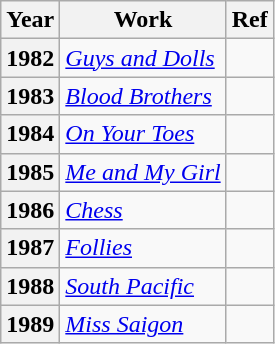<table class="wikitable">
<tr>
<th>Year</th>
<th>Work</th>
<th>Ref</th>
</tr>
<tr>
<th>1982</th>
<td><em><a href='#'>Guys and Dolls</a></em></td>
<td></td>
</tr>
<tr>
<th>1983</th>
<td><em><a href='#'>Blood Brothers</a></em></td>
<td></td>
</tr>
<tr>
<th>1984</th>
<td><em><a href='#'>On Your Toes</a></em></td>
<td></td>
</tr>
<tr>
<th>1985</th>
<td><em><a href='#'>Me and My Girl</a></em></td>
<td></td>
</tr>
<tr>
<th>1986</th>
<td><em><a href='#'>Chess</a></em></td>
<td></td>
</tr>
<tr>
<th>1987</th>
<td><em><a href='#'>Follies</a></em></td>
<td></td>
</tr>
<tr>
<th>1988</th>
<td><em><a href='#'>South Pacific</a></em></td>
<td></td>
</tr>
<tr>
<th>1989</th>
<td><em><a href='#'>Miss Saigon</a></em></td>
<td></td>
</tr>
</table>
